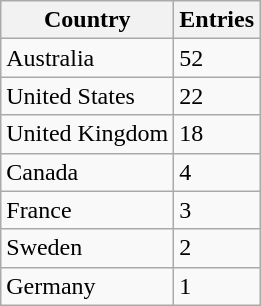<table class="wikitable sortable">
<tr>
<th>Country</th>
<th>Entries</th>
</tr>
<tr>
<td>Australia</td>
<td>52</td>
</tr>
<tr>
<td>United States</td>
<td>22</td>
</tr>
<tr>
<td>United Kingdom</td>
<td>18</td>
</tr>
<tr>
<td>Canada</td>
<td>4</td>
</tr>
<tr>
<td>France</td>
<td>3</td>
</tr>
<tr>
<td>Sweden</td>
<td>2</td>
</tr>
<tr>
<td>Germany</td>
<td>1</td>
</tr>
</table>
